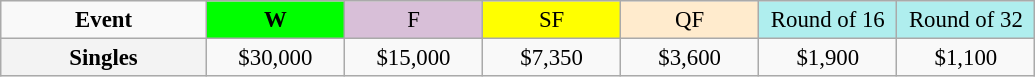<table class=wikitable style=font-size:95%;text-align:center>
<tr>
<td style="width:130px"><strong>Event</strong></td>
<td style="width:85px; background:lime"><strong>W</strong></td>
<td style="width:85px; background:thistle">F</td>
<td style="width:85px; background:#ffff00">SF</td>
<td style="width:85px; background:#ffebcd">QF</td>
<td style="width:85px; background:#afeeee">Round of 16</td>
<td style="width:85px; background:#afeeee">Round of 32</td>
</tr>
<tr>
<th style=background:#f3f3f3>Singles </th>
<td>$30,000</td>
<td>$15,000</td>
<td>$7,350</td>
<td>$3,600</td>
<td>$1,900</td>
<td>$1,100</td>
</tr>
</table>
